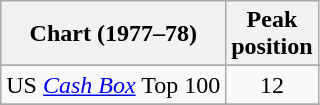<table class="wikitable sortable">
<tr>
<th>Chart (1977–78)</th>
<th>Peak<br>position</th>
</tr>
<tr>
</tr>
<tr>
</tr>
<tr>
</tr>
<tr>
</tr>
<tr>
<td>US <em><a href='#'>Cash Box</a></em> Top 100</td>
<td style="text-align:center;">12</td>
</tr>
<tr>
</tr>
</table>
